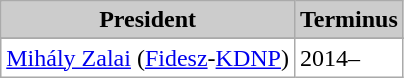<table class="wikitable"  style="float:left; margin-left:1em;">
<tr>
<th style="background:#ccc">President</th>
<th style="background:#ccc">Terminus</th>
</tr>
<tr ">
</tr>
<tr --- bgcolor="#FFFFFF">
<td><a href='#'>Mihály Zalai</a> (<a href='#'>Fidesz</a>-<a href='#'>KDNP</a>)</td>
<td>2014–</td>
</tr>
</table>
